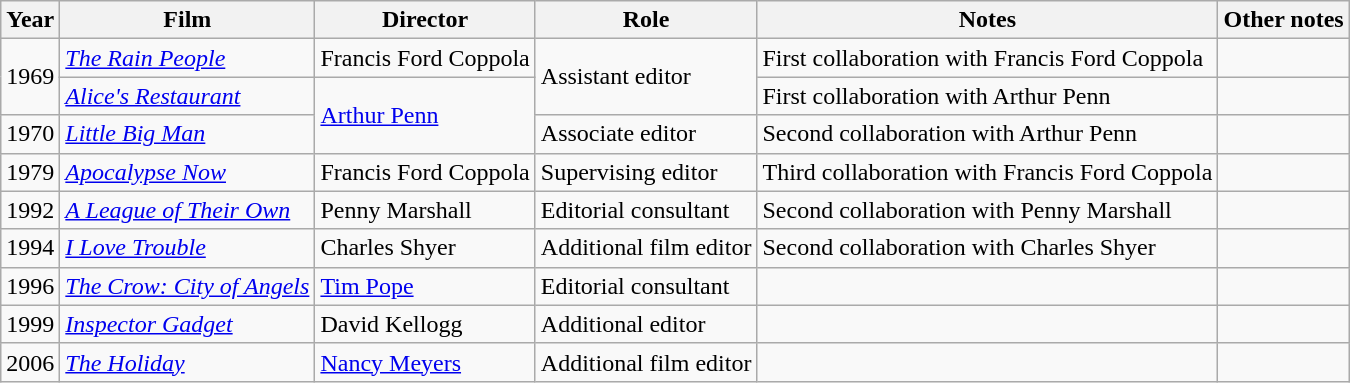<table class="wikitable">
<tr>
<th>Year</th>
<th>Film</th>
<th>Director</th>
<th>Role</th>
<th>Notes</th>
<th>Other notes</th>
</tr>
<tr>
<td rowspan=2>1969</td>
<td><em><a href='#'>The Rain People</a></em></td>
<td>Francis Ford Coppola</td>
<td rowspan=2>Assistant editor</td>
<td>First collaboration with Francis Ford Coppola</td>
<td></td>
</tr>
<tr>
<td><em><a href='#'>Alice's Restaurant</a></em></td>
<td rowspan=2><a href='#'>Arthur Penn</a></td>
<td>First collaboration with Arthur Penn</td>
<td></td>
</tr>
<tr>
<td>1970</td>
<td><em><a href='#'>Little Big Man</a></em></td>
<td>Associate editor</td>
<td>Second collaboration with Arthur Penn</td>
<td></td>
</tr>
<tr>
<td>1979</td>
<td><em><a href='#'>Apocalypse Now</a></em></td>
<td>Francis Ford Coppola</td>
<td>Supervising editor</td>
<td>Third collaboration with Francis Ford Coppola</td>
<td></td>
</tr>
<tr>
<td>1992</td>
<td><em><a href='#'>A League of Their Own</a></em></td>
<td>Penny Marshall</td>
<td>Editorial consultant</td>
<td>Second collaboration with Penny Marshall</td>
<td><small></small></td>
</tr>
<tr>
<td>1994</td>
<td><em><a href='#'>I Love Trouble</a></em></td>
<td>Charles Shyer</td>
<td>Additional film editor</td>
<td>Second collaboration with Charles Shyer</td>
<td></td>
</tr>
<tr>
<td>1996</td>
<td><em><a href='#'>The Crow: City of Angels</a></em></td>
<td><a href='#'>Tim Pope</a></td>
<td>Editorial consultant</td>
<td></td>
<td></td>
</tr>
<tr>
<td>1999</td>
<td><em><a href='#'>Inspector Gadget</a></em></td>
<td>David Kellogg</td>
<td>Additional editor</td>
<td></td>
<td></td>
</tr>
<tr>
<td>2006</td>
<td><em><a href='#'>The Holiday</a></em></td>
<td><a href='#'>Nancy Meyers</a></td>
<td>Additional film editor</td>
<td></td>
<td></td>
</tr>
</table>
